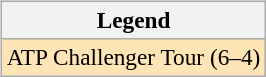<table>
<tr valign=top>
<td><br><table class=wikitable style=font-size:97%>
<tr>
<th>Legend</th>
</tr>
<tr bgcolor=moccasin>
<td>ATP Challenger Tour (6–4)</td>
</tr>
</table>
</td>
<td></td>
</tr>
</table>
